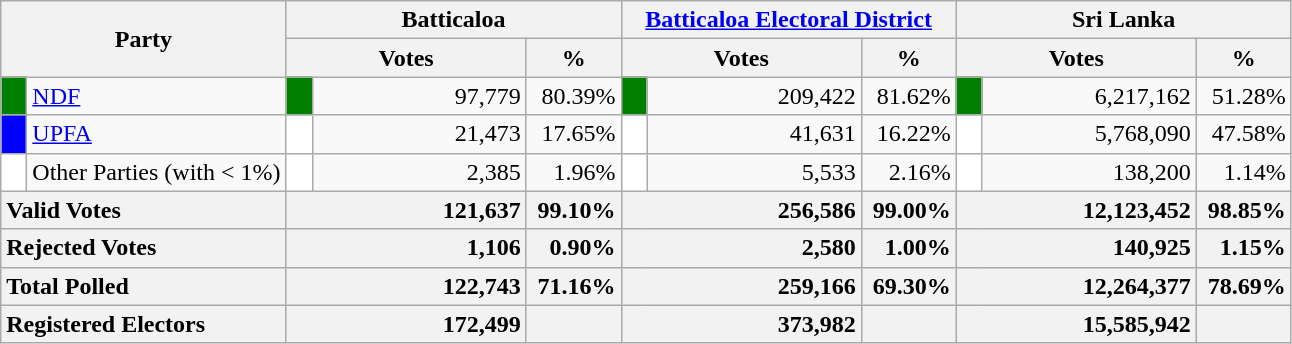<table class="wikitable">
<tr>
<th colspan="2" width="144px"rowspan="2">Party</th>
<th colspan="3" width="216px">Batticaloa</th>
<th colspan="3" width="216px"><a href='#'>Batticaloa Electoral District</a></th>
<th colspan="3" width="216px">Sri Lanka</th>
</tr>
<tr>
<th colspan="2" width="144px">Votes</th>
<th>%</th>
<th colspan="2" width="144px">Votes</th>
<th>%</th>
<th colspan="2" width="144px">Votes</th>
<th>%</th>
</tr>
<tr>
<td style="background-color:green;" width="10px"></td>
<td style="text-align:left;"><a href='#'>NDF</a></td>
<td style="background-color:green;" width="10px"></td>
<td style="text-align:right;">97,779</td>
<td style="text-align:right;">80.39%</td>
<td style="background-color:green;" width="10px"></td>
<td style="text-align:right;">209,422</td>
<td style="text-align:right;">81.62%</td>
<td style="background-color:green;" width="10px"></td>
<td style="text-align:right;">6,217,162</td>
<td style="text-align:right;">51.28%</td>
</tr>
<tr>
<td style="background-color:blue;" width="10px"></td>
<td style="text-align:left;"><a href='#'>UPFA</a></td>
<td style="background-color:white;" width="10px"></td>
<td style="text-align:right;">21,473</td>
<td style="text-align:right;">17.65%</td>
<td style="background-color:white;" width="10px"></td>
<td style="text-align:right;">41,631</td>
<td style="text-align:right;">16.22%</td>
<td style="background-color:white;" width="10px"></td>
<td style="text-align:right;">5,768,090</td>
<td style="text-align:right;">47.58%</td>
</tr>
<tr>
<td style="background-color:white;" width="10px"></td>
<td style="text-align:left;">Other Parties (with < 1%)</td>
<td style="background-color:white;" width="10px"></td>
<td style="text-align:right;">2,385</td>
<td style="text-align:right;">1.96%</td>
<td style="background-color:white;" width="10px"></td>
<td style="text-align:right;">5,533</td>
<td style="text-align:right;">2.16%</td>
<td style="background-color:white;" width="10px"></td>
<td style="text-align:right;">138,200</td>
<td style="text-align:right;">1.14%</td>
</tr>
<tr>
<th colspan="2" width="144px"style="text-align:left;">Valid Votes</th>
<th style="text-align:right;"colspan="2" width="144px">121,637</th>
<th style="text-align:right;">99.10%</th>
<th style="text-align:right;"colspan="2" width="144px">256,586</th>
<th style="text-align:right;">99.00%</th>
<th style="text-align:right;"colspan="2" width="144px">12,123,452</th>
<th style="text-align:right;">98.85%</th>
</tr>
<tr>
<th colspan="2" width="144px"style="text-align:left;">Rejected Votes</th>
<th style="text-align:right;"colspan="2" width="144px">1,106</th>
<th style="text-align:right;">0.90%</th>
<th style="text-align:right;"colspan="2" width="144px">2,580</th>
<th style="text-align:right;">1.00%</th>
<th style="text-align:right;"colspan="2" width="144px">140,925</th>
<th style="text-align:right;">1.15%</th>
</tr>
<tr>
<th colspan="2" width="144px"style="text-align:left;">Total Polled</th>
<th style="text-align:right;"colspan="2" width="144px">122,743</th>
<th style="text-align:right;">71.16%</th>
<th style="text-align:right;"colspan="2" width="144px">259,166</th>
<th style="text-align:right;">69.30%</th>
<th style="text-align:right;"colspan="2" width="144px">12,264,377</th>
<th style="text-align:right;">78.69%</th>
</tr>
<tr>
<th colspan="2" width="144px"style="text-align:left;">Registered Electors</th>
<th style="text-align:right;"colspan="2" width="144px">172,499</th>
<th></th>
<th style="text-align:right;"colspan="2" width="144px">373,982</th>
<th></th>
<th style="text-align:right;"colspan="2" width="144px">15,585,942</th>
<th></th>
</tr>
</table>
